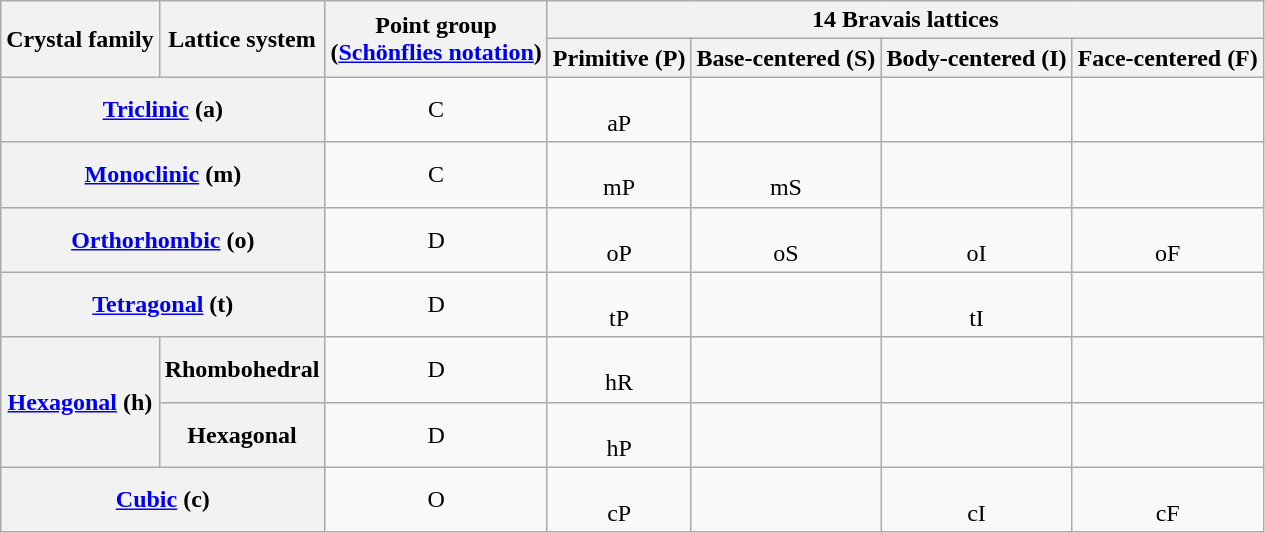<table class="wikitable skin-invert-image">
<tr>
<th scope="col" rowspan=2>Crystal family</th>
<th scope="col" rowspan=2>Lattice system</th>
<th scope="col" rowspan=2>Point group <br>(<a href='#'>Schönflies notation</a>)</th>
<th scope="col" colspan=4>14 Bravais lattices</th>
</tr>
<tr>
<th scope="col">Primitive (P)</th>
<th scope="col">Base-centered (S)</th>
<th scope="col">Body-centered (I)</th>
<th scope="col">Face-centered (F)</th>
</tr>
<tr align=center>
<th scope="row" colspan=2><a href='#'>Triclinic</a> (a)</th>
<td>C</td>
<td><br>aP</td>
<td></td>
<td></td>
<td></td>
</tr>
<tr align=center>
<th scope="row" colspan=2><a href='#'>Monoclinic</a> (m)</th>
<td>C</td>
<td><br>mP</td>
<td><br>mS</td>
<td></td>
<td></td>
</tr>
<tr align=center>
<th scope="row" colspan=2><a href='#'>Orthorhombic</a> (o)</th>
<td>D</td>
<td><br>oP</td>
<td><br>oS</td>
<td><br>oI</td>
<td><br>oF</td>
</tr>
<tr align=center>
<th scope="row" colspan=2><a href='#'>Tetragonal</a> (t)</th>
<td>D</td>
<td><br>tP</td>
<td></td>
<td><br>tI</td>
<td></td>
</tr>
<tr align=center>
<th scope="row" rowspan=2><a href='#'>Hexagonal</a> (h)</th>
<th>Rhombohedral</th>
<td>D</td>
<td><br>hR</td>
<td></td>
<td></td>
<td></td>
</tr>
<tr align=center>
<th scope="row">Hexagonal</th>
<td>D</td>
<td><br>hP</td>
<td></td>
<td></td>
<td></td>
</tr>
<tr align=center>
<th scope="row" colspan=2><a href='#'>Cubic</a> (c)</th>
<td>O</td>
<td><br>cP</td>
<td></td>
<td><br>cI</td>
<td><br>cF</td>
</tr>
</table>
